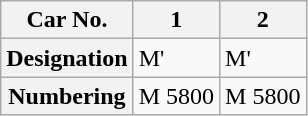<table class="wikitable">
<tr>
<th>Car No.</th>
<th>1</th>
<th>2</th>
</tr>
<tr>
<th>Designation</th>
<td>M'</td>
<td>M'</td>
</tr>
<tr>
<th>Numbering</th>
<td>M 5800</td>
<td>M 5800</td>
</tr>
</table>
